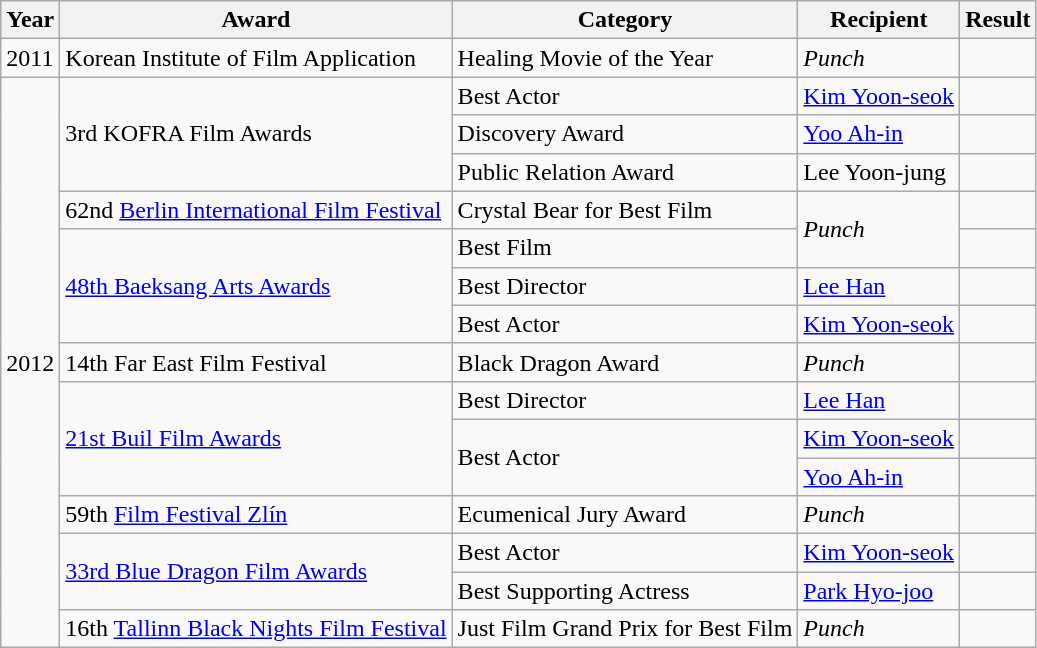<table class="wikitable sortable">
<tr>
<th>Year</th>
<th>Award</th>
<th>Category</th>
<th>Recipient</th>
<th>Result</th>
</tr>
<tr>
<td>2011</td>
<td>Korean Institute of Film Application</td>
<td>Healing Movie of the Year</td>
<td><em>Punch</em></td>
<td></td>
</tr>
<tr>
<td rowspan="15">2012</td>
<td rowspan="3">3rd KOFRA Film Awards</td>
<td>Best Actor</td>
<td><a href='#'>Kim Yoon-seok</a></td>
<td></td>
</tr>
<tr>
<td>Discovery Award</td>
<td><a href='#'>Yoo Ah-in</a></td>
<td></td>
</tr>
<tr>
<td>Public Relation Award</td>
<td>Lee Yoon-jung</td>
<td></td>
</tr>
<tr>
<td>62nd <a href='#'>Berlin International Film Festival</a></td>
<td>Crystal Bear for Best Film</td>
<td rowspan="2"><em>Punch</em></td>
<td></td>
</tr>
<tr>
<td rowspan="3"><a href='#'>48th Baeksang Arts Awards</a></td>
<td>Best Film</td>
<td></td>
</tr>
<tr>
<td>Best Director</td>
<td><a href='#'>Lee Han</a></td>
<td></td>
</tr>
<tr>
<td>Best Actor</td>
<td><a href='#'>Kim Yoon-seok</a></td>
<td></td>
</tr>
<tr>
<td>14th Far East Film Festival</td>
<td>Black Dragon Award</td>
<td><em>Punch</em></td>
<td></td>
</tr>
<tr>
<td rowspan="3"><a href='#'>21st Buil Film Awards</a></td>
<td>Best Director</td>
<td><a href='#'>Lee Han</a></td>
<td></td>
</tr>
<tr>
<td rowspan="2">Best Actor</td>
<td><a href='#'>Kim Yoon-seok</a></td>
<td></td>
</tr>
<tr>
<td><a href='#'>Yoo Ah-in</a></td>
<td></td>
</tr>
<tr>
<td>59th <a href='#'>Film Festival Zlín</a></td>
<td>Ecumenical Jury Award</td>
<td><em>Punch</em></td>
<td></td>
</tr>
<tr>
<td rowspan="2"><a href='#'>33rd Blue Dragon Film Awards</a></td>
<td>Best Actor</td>
<td><a href='#'>Kim Yoon-seok</a></td>
<td></td>
</tr>
<tr>
<td>Best Supporting Actress</td>
<td><a href='#'>Park Hyo-joo</a></td>
<td></td>
</tr>
<tr>
<td>16th <a href='#'>Tallinn Black Nights Film Festival</a></td>
<td>Just Film Grand Prix for Best Film</td>
<td><em>Punch</em></td>
<td></td>
</tr>
</table>
